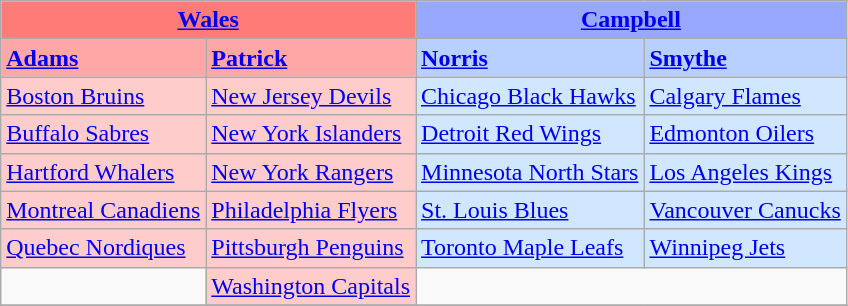<table class="wikitable">
<tr>
<th colspan="2" style="background-color: #FF7B77;"><strong><a href='#'>Wales</a></strong></th>
<th colspan="2" style="background-color: #99A8FF;"><strong><a href='#'>Campbell</a></strong></th>
</tr>
<tr>
<td style="background-color: #FFA7A7;"><strong><a href='#'>Adams</a></strong></td>
<td style="background-color: #FFA7A7;"><strong><a href='#'>Patrick</a></strong></td>
<td style="background-color: #B7D0FF;"><strong><a href='#'>Norris</a></strong></td>
<td style="background-color: #B7D0FF;"><strong><a href='#'>Smythe</a></strong></td>
</tr>
<tr>
<td style="background-color: #FFCCCC;"><a href='#'>Boston Bruins</a></td>
<td style="background-color: #FFCCCC;"><a href='#'>New Jersey Devils</a></td>
<td style="background-color: #D0E7FF;"><a href='#'>Chicago Black Hawks</a></td>
<td style="background-color: #D0E7FF;"><a href='#'>Calgary Flames</a></td>
</tr>
<tr>
<td style="background-color: #FFCCCC;"><a href='#'>Buffalo Sabres</a></td>
<td style="background-color: #FFCCCC;"><a href='#'>New York Islanders</a></td>
<td style="background-color: #D0E7FF;"><a href='#'>Detroit Red Wings</a></td>
<td style="background-color: #D0E7FF;"><a href='#'>Edmonton Oilers</a></td>
</tr>
<tr>
<td style="background-color: #FFCCCC;"><a href='#'>Hartford Whalers</a></td>
<td style="background-color: #FFCCCC;"><a href='#'>New York Rangers</a></td>
<td style="background-color: #D0E7FF;"><a href='#'>Minnesota North Stars</a></td>
<td style="background-color: #D0E7FF;"><a href='#'>Los Angeles Kings</a></td>
</tr>
<tr>
<td style="background-color: #FFCCCC;"><a href='#'>Montreal Canadiens</a></td>
<td style="background-color: #FFCCCC;"><a href='#'>Philadelphia Flyers</a></td>
<td style="background-color: #D0E7FF;"><a href='#'>St. Louis Blues</a></td>
<td style="background-color: #D0E7FF;"><a href='#'>Vancouver Canucks</a></td>
</tr>
<tr>
<td style="background-color: #FFCCCC;"><a href='#'>Quebec Nordiques</a></td>
<td style="background-color: #FFCCCC;"><a href='#'>Pittsburgh Penguins</a></td>
<td style="background-color: #D0E7FF;"><a href='#'>Toronto Maple Leafs</a></td>
<td style="background-color: #D0E7FF;"><a href='#'>Winnipeg Jets</a></td>
</tr>
<tr>
<td> </td>
<td style="background-color: #FFCCCC;"><a href='#'>Washington Capitals</a></td>
<td colspan="2"> </td>
</tr>
<tr>
</tr>
</table>
